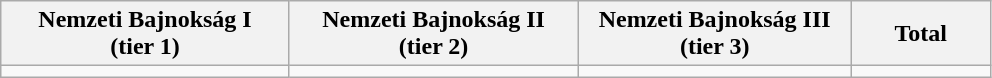<table class="wikitable">
<tr>
<th width=185>Nemzeti Bajnokság I<br>(tier 1)</th>
<th width=185>Nemzeti Bajnokság II<br>(tier 2)</th>
<th width=175>Nemzeti Bajnokság III<br>(tier 3)</th>
<th width=85>Total</th>
</tr>
<tr>
<td></td>
<td></td>
<td></td>
<td></td>
</tr>
</table>
